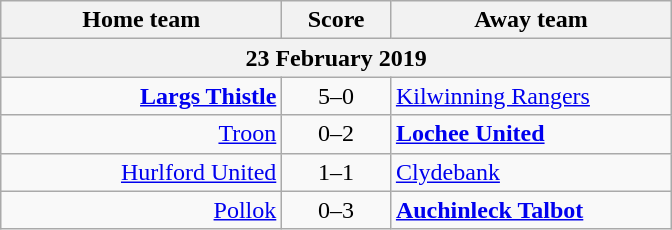<table class="wikitable" style="border-collapse: collapse;">
<tr>
<th align="right" width="180">Home team</th>
<th align="center" width="65">Score</th>
<th align="left" width="180">Away team</th>
</tr>
<tr>
<th colspan="3" align="center">23 February 2019</th>
</tr>
<tr>
<td style="text-align:right;"><strong><a href='#'>Largs Thistle</a></strong></td>
<td style="text-align:center;">5–0</td>
<td style="text-align:left;"><a href='#'>Kilwinning Rangers</a></td>
</tr>
<tr>
<td style="text-align:right;"><a href='#'>Troon</a></td>
<td style="text-align:center;">0–2</td>
<td style="text-align:left;"><strong><a href='#'>Lochee United</a></strong></td>
</tr>
<tr>
<td style="text-align:right;"><a href='#'>Hurlford United</a></td>
<td style="text-align:center;">1–1</td>
<td style="text-align:left;"><a href='#'>Clydebank</a></td>
</tr>
<tr>
<td style="text-align:right;"><a href='#'>Pollok</a></td>
<td style="text-align:center;">0–3</td>
<td style="text-align:left;"><strong><a href='#'>Auchinleck Talbot</a></strong></td>
</tr>
</table>
